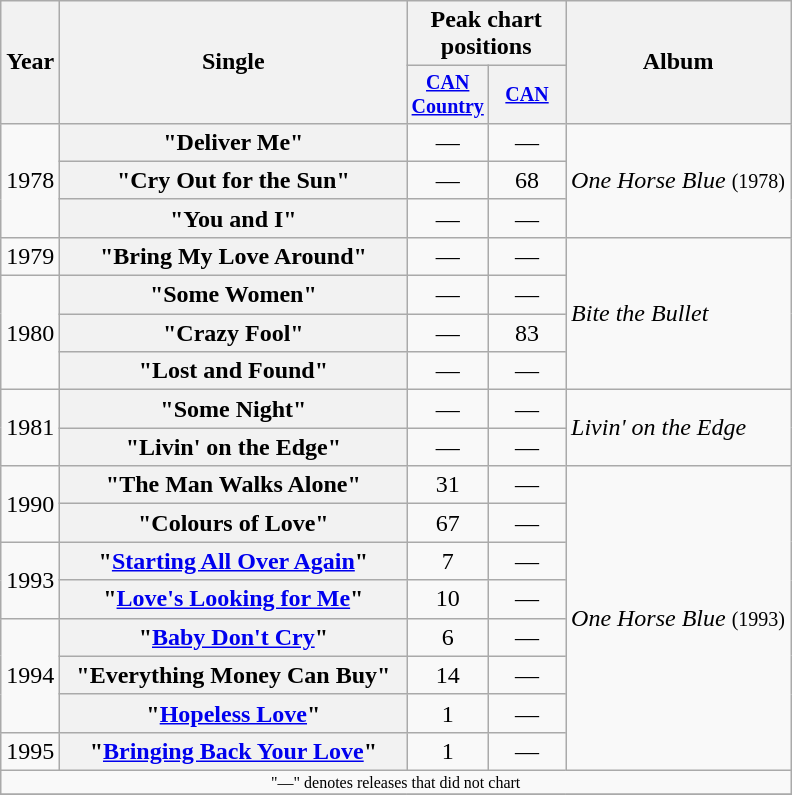<table class="wikitable plainrowheaders" style="text-align:center;">
<tr>
<th rowspan="2">Year</th>
<th rowspan="2" style="width:14em;">Single</th>
<th colspan="2">Peak chart<br>positions</th>
<th rowspan="2">Album</th>
</tr>
<tr style="font-size:smaller;">
<th width="45"><a href='#'>CAN Country</a></th>
<th width="45"><a href='#'>CAN</a></th>
</tr>
<tr>
<td rowspan="3">1978</td>
<th scope="row">"Deliver Me"</th>
<td>—</td>
<td>—</td>
<td align="left" rowspan="3"><em>One Horse Blue</em> <small>(1978)</small></td>
</tr>
<tr>
<th scope="row">"Cry Out for the Sun"</th>
<td>—</td>
<td>68</td>
</tr>
<tr>
<th scope="row">"You and I"</th>
<td>—</td>
<td>—</td>
</tr>
<tr>
<td>1979</td>
<th scope="row">"Bring My Love Around"</th>
<td>—</td>
<td>—</td>
<td align="left" rowspan="4"><em>Bite the Bullet</em></td>
</tr>
<tr>
<td rowspan="3">1980</td>
<th scope="row">"Some Women"</th>
<td>—</td>
<td>—</td>
</tr>
<tr>
<th scope="row">"Crazy Fool"</th>
<td>—</td>
<td>83</td>
</tr>
<tr>
<th scope="row">"Lost and Found"</th>
<td>—</td>
<td>—</td>
</tr>
<tr>
<td rowspan="2">1981</td>
<th scope="row">"Some Night"</th>
<td>—</td>
<td>—</td>
<td align="left" rowspan="2"><em>Livin' on the Edge</em></td>
</tr>
<tr>
<th scope="row">"Livin' on the Edge"</th>
<td>—</td>
<td>—</td>
</tr>
<tr>
<td rowspan="2">1990</td>
<th scope="row">"The Man Walks Alone"</th>
<td>31</td>
<td>—</td>
<td align="left" rowspan="8"><em>One Horse Blue</em> <small>(1993)</small></td>
</tr>
<tr>
<th scope="row">"Colours of Love"</th>
<td>67</td>
<td>—</td>
</tr>
<tr>
<td rowspan="2">1993</td>
<th scope="row">"<a href='#'>Starting All Over Again</a>"</th>
<td>7</td>
<td>—</td>
</tr>
<tr>
<th scope="row">"<a href='#'>Love's Looking for Me</a>"</th>
<td>10</td>
<td>—</td>
</tr>
<tr>
<td rowspan="3">1994</td>
<th scope="row">"<a href='#'>Baby Don't Cry</a>"</th>
<td>6</td>
<td>—</td>
</tr>
<tr>
<th scope="row">"Everything Money Can Buy"</th>
<td>14</td>
<td>—</td>
</tr>
<tr>
<th scope="row">"<a href='#'>Hopeless Love</a>"</th>
<td>1</td>
<td>—</td>
</tr>
<tr>
<td>1995</td>
<th scope="row">"<a href='#'>Bringing Back Your Love</a>"</th>
<td>1</td>
<td>—</td>
</tr>
<tr>
<td colspan="5" style="font-size:8pt">"—" denotes releases that did not chart</td>
</tr>
<tr>
</tr>
</table>
